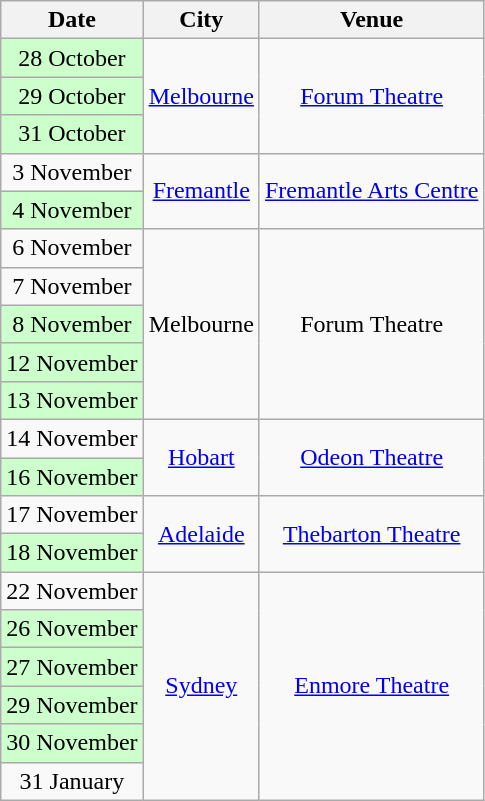<table class="wikitable" style=text-align:center>
<tr>
<th>Date</th>
<th>City</th>
<th>Venue</th>
</tr>
<tr>
<td style="background-color: #ccffcc">28 October</td>
<td rowspan="3"><a href='#'>Melbourne</a></td>
<td rowspan="3"><a href='#'>Forum Theatre</a></td>
</tr>
<tr>
<td style="background-color: #ccffcc">29 October</td>
</tr>
<tr>
<td style="background-color: #ccffcc">31 October</td>
</tr>
<tr>
<td>3 November</td>
<td rowspan="2"><a href='#'>Fremantle</a></td>
<td rowspan="2"><a href='#'>Fremantle Arts Centre</a></td>
</tr>
<tr>
<td style="background-color: #ccffcc">4 November</td>
</tr>
<tr>
<td>6 November</td>
<td rowspan="5">Melbourne</td>
<td rowspan="5">Forum Theatre</td>
</tr>
<tr>
<td>7 November</td>
</tr>
<tr>
<td style="background-color: #ccffcc">8 November</td>
</tr>
<tr>
<td style="background-color: #ccffcc">12 November</td>
</tr>
<tr>
<td style="background-color: #ccffcc">13 November</td>
</tr>
<tr>
<td>14 November</td>
<td rowspan="2"><a href='#'>Hobart</a></td>
<td rowspan="2"><a href='#'>Odeon Theatre</a></td>
</tr>
<tr>
<td style="background-color: #ccffcc">16 November</td>
</tr>
<tr>
<td>17 November</td>
<td rowspan="2"><a href='#'>Adelaide</a></td>
<td rowspan="2"><a href='#'>Thebarton Theatre</a></td>
</tr>
<tr>
<td style="background-color: #ccffcc">18 November</td>
</tr>
<tr>
<td>22 November</td>
<td rowspan="6"><a href='#'>Sydney</a></td>
<td rowspan="6"><a href='#'>Enmore Theatre</a></td>
</tr>
<tr>
<td style="background-color: #ccffcc">26 November</td>
</tr>
<tr>
<td style="background-color: #ccffcc">27 November</td>
</tr>
<tr>
<td style="background-color: #ccffcc">29 November</td>
</tr>
<tr>
<td style="background-color: #ccffcc">30 November</td>
</tr>
<tr>
<td>31 January</td>
</tr>
</table>
